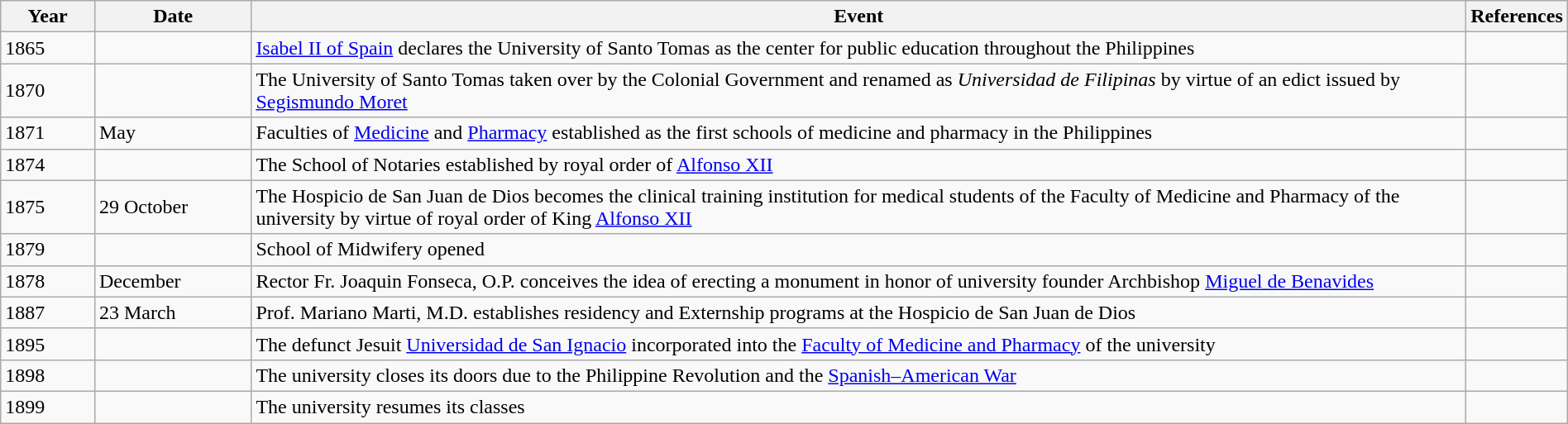<table class="wikitable" width="100%">
<tr>
<th style="width:6%">Year</th>
<th style="width:10%">Date</th>
<th>Event</th>
<th>References</th>
</tr>
<tr>
<td>1865</td>
<td></td>
<td><a href='#'>Isabel II of Spain</a> declares the University of Santo Tomas as the center for public education throughout the Philippines</td>
<td></td>
</tr>
<tr>
<td>1870</td>
<td></td>
<td>The University of Santo Tomas taken over by the Colonial Government and renamed as <em>Universidad de Filipinas</em> by virtue of an edict issued by <a href='#'>Segismundo Moret</a></td>
<td></td>
</tr>
<tr>
<td>1871</td>
<td>May</td>
<td>Faculties of <a href='#'>Medicine</a> and <a href='#'>Pharmacy</a> established as the first schools of medicine and pharmacy in the Philippines</td>
<td></td>
</tr>
<tr>
<td>1874</td>
<td></td>
<td>The School of Notaries established by royal order of <a href='#'>Alfonso XII</a></td>
<td></td>
</tr>
<tr>
<td>1875</td>
<td>29 October</td>
<td>The Hospicio de San Juan de Dios becomes the clinical training institution for medical students of the Faculty of Medicine and Pharmacy of the university by virtue of royal order of King <a href='#'>Alfonso XII</a></td>
<td></td>
</tr>
<tr>
<td>1879</td>
<td></td>
<td>School of Midwifery opened</td>
<td></td>
</tr>
<tr>
<td>1878</td>
<td>December</td>
<td>Rector Fr. Joaquin Fonseca, O.P. conceives the idea of erecting a monument in honor of university founder Archbishop <a href='#'>Miguel de Benavides</a></td>
<td></td>
</tr>
<tr>
<td>1887</td>
<td>23 March</td>
<td>Prof. Mariano Marti, M.D. establishes residency and Externship programs at the Hospicio de San Juan de Dios</td>
<td></td>
</tr>
<tr>
<td>1895</td>
<td></td>
<td>The defunct Jesuit <a href='#'>Universidad de San Ignacio</a> incorporated into the <a href='#'>Faculty of Medicine and Pharmacy</a> of the university</td>
<td></td>
</tr>
<tr>
<td>1898</td>
<td></td>
<td>The university closes its doors due to the Philippine Revolution and the <a href='#'>Spanish–American War</a></td>
<td></td>
</tr>
<tr>
<td>1899</td>
<td></td>
<td>The university resumes its classes</td>
<td></td>
</tr>
</table>
